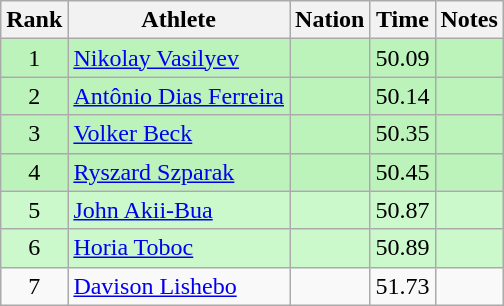<table class="wikitable sortable" style="text-align:center">
<tr>
<th>Rank</th>
<th>Athlete</th>
<th>Nation</th>
<th>Time</th>
<th>Notes</th>
</tr>
<tr style="background:#bbf3bb;">
<td>1</td>
<td align=left><a href='#'>Nikolay Vasilyev</a></td>
<td align=left></td>
<td>50.09</td>
<td></td>
</tr>
<tr style="background:#bbf3bb;">
<td>2</td>
<td align=left><a href='#'>Antônio Dias Ferreira</a></td>
<td align=left></td>
<td>50.14</td>
<td></td>
</tr>
<tr style="background:#bbf3bb;">
<td>3</td>
<td align=left><a href='#'>Volker Beck</a></td>
<td align=left></td>
<td>50.35</td>
<td></td>
</tr>
<tr style="background:#bbf3bb;">
<td>4</td>
<td align=left><a href='#'>Ryszard Szparak</a></td>
<td align=left></td>
<td>50.45</td>
<td></td>
</tr>
<tr style="background:#ccf9cc;">
<td>5</td>
<td align=left><a href='#'>John Akii-Bua</a></td>
<td align=left></td>
<td>50.87</td>
<td></td>
</tr>
<tr style="background:#ccf9cc;">
<td>6</td>
<td align=left><a href='#'>Horia Toboc</a></td>
<td align=left></td>
<td>50.89</td>
<td></td>
</tr>
<tr>
<td>7</td>
<td align=left><a href='#'>Davison Lishebo</a></td>
<td align=left></td>
<td>51.73</td>
<td></td>
</tr>
</table>
